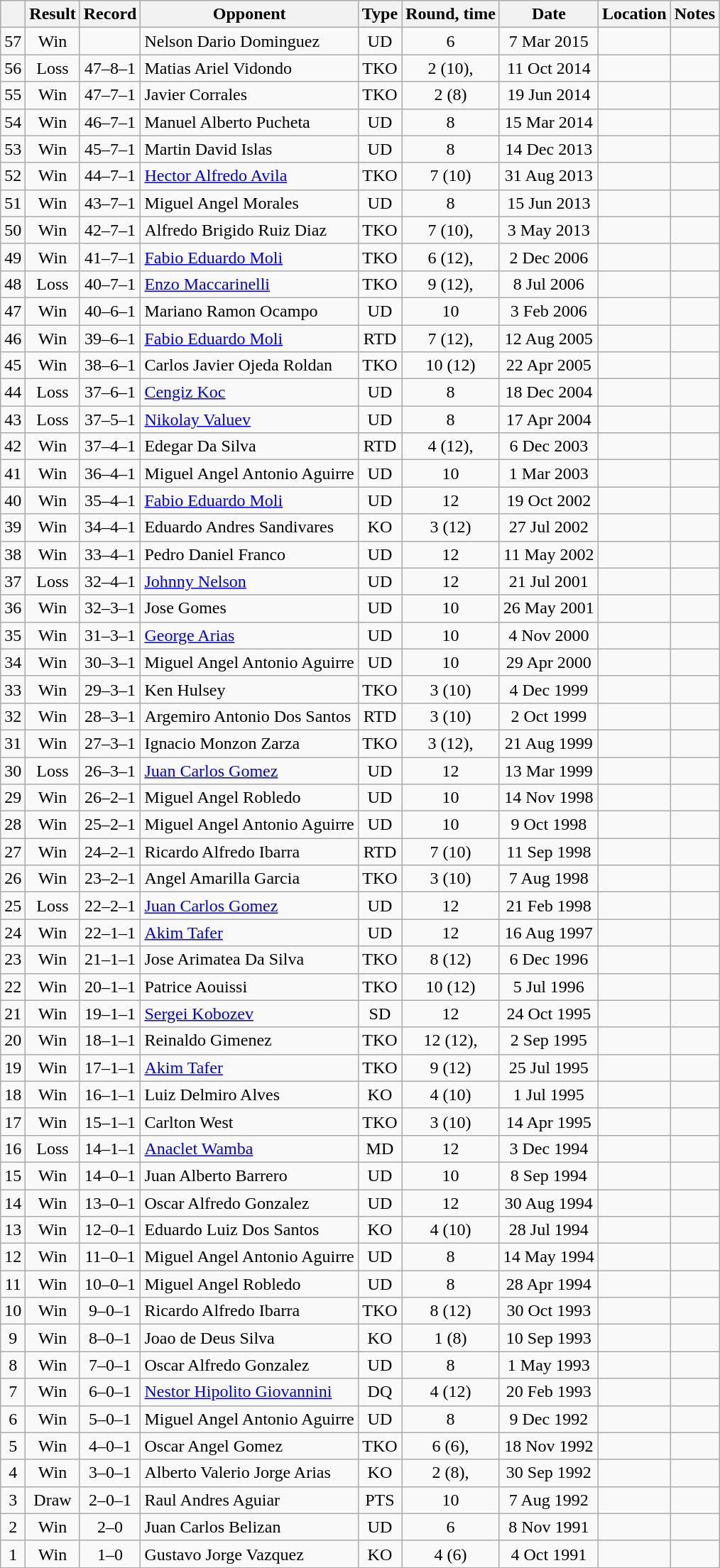<table class=wikitable style=text-align:center>
<tr>
<th></th>
<th>Result</th>
<th>Record</th>
<th>Opponent</th>
<th>Type</th>
<th>Round, time</th>
<th>Date</th>
<th>Location</th>
<th>Notes</th>
</tr>
<tr>
<td>57</td>
<td>Win</td>
<td></td>
<td align=left>Nelson Dario Dominguez</td>
<td>UD</td>
<td>6</td>
<td>7 Mar 2015</td>
<td align=left></td>
<td align=left></td>
</tr>
<tr>
<td>56</td>
<td>Loss</td>
<td>47–8–1</td>
<td align=left>Matias Ariel Vidondo</td>
<td>TKO</td>
<td>2 (10), </td>
<td>11 Oct 2014</td>
<td align=left></td>
<td align=left></td>
</tr>
<tr>
<td>55</td>
<td>Win</td>
<td>47–7–1</td>
<td align=left>Javier Corrales</td>
<td>TKO</td>
<td>2 (8)</td>
<td>19 Jun 2014</td>
<td align=left></td>
<td align=left></td>
</tr>
<tr>
<td>54</td>
<td>Win</td>
<td>46–7–1</td>
<td align=left>Manuel Alberto Pucheta</td>
<td>UD</td>
<td>8</td>
<td>15 Mar 2014</td>
<td align=left></td>
<td align=left></td>
</tr>
<tr>
<td>53</td>
<td>Win</td>
<td>45–7–1</td>
<td align=left>Martin David Islas</td>
<td>UD</td>
<td>8</td>
<td>14 Dec 2013</td>
<td align=left></td>
<td align=left></td>
</tr>
<tr>
<td>52</td>
<td>Win</td>
<td>44–7–1</td>
<td align=left><a href='#'>Hector Alfredo Avila</a></td>
<td>TKO</td>
<td>7 (10)</td>
<td>31 Aug 2013</td>
<td align=left></td>
<td align=left></td>
</tr>
<tr>
<td>51</td>
<td>Win</td>
<td>43–7–1</td>
<td align=left>Miguel Angel Morales</td>
<td>UD</td>
<td>8</td>
<td>15 Jun 2013</td>
<td align=left></td>
<td align=left></td>
</tr>
<tr>
<td>50</td>
<td>Win</td>
<td>42–7–1</td>
<td align=left>Alfredo Brigido Ruiz Diaz</td>
<td>TKO</td>
<td>7 (10), </td>
<td>3 May 2013</td>
<td align=left></td>
<td align=left></td>
</tr>
<tr>
<td>49</td>
<td>Win</td>
<td>41–7–1</td>
<td align=left><a href='#'>Fabio Eduardo Moli</a></td>
<td>TKO</td>
<td>6 (12), </td>
<td>2 Dec 2006</td>
<td align=left></td>
<td align=left></td>
</tr>
<tr>
<td>48</td>
<td>Loss</td>
<td>40–7–1</td>
<td align=left><a href='#'>Enzo Maccarinelli</a></td>
<td>TKO</td>
<td>9 (12), </td>
<td>8 Jul 2006</td>
<td align=left></td>
<td align=left></td>
</tr>
<tr>
<td>47</td>
<td>Win</td>
<td>40–6–1</td>
<td align=left>Mariano Ramon Ocampo</td>
<td>UD</td>
<td>10</td>
<td>3 Feb 2006</td>
<td align=left></td>
<td align=left></td>
</tr>
<tr>
<td>46</td>
<td>Win</td>
<td>39–6–1</td>
<td align=left><a href='#'>Fabio Eduardo Moli</a></td>
<td>RTD</td>
<td>7 (12), </td>
<td>12 Aug 2005</td>
<td align=left></td>
<td align=left></td>
</tr>
<tr>
<td>45</td>
<td>Win</td>
<td>38–6–1</td>
<td align=left>Carlos Javier Ojeda Roldan</td>
<td>TKO</td>
<td>10 (12)</td>
<td>22 Apr 2005</td>
<td align=left></td>
<td align=left></td>
</tr>
<tr>
<td>44</td>
<td>Loss</td>
<td>37–6–1</td>
<td align=left><a href='#'>Cengiz Koc</a></td>
<td>UD</td>
<td>8</td>
<td>18 Dec 2004</td>
<td align=left></td>
<td align=left></td>
</tr>
<tr>
<td>43</td>
<td>Loss</td>
<td>37–5–1</td>
<td align=left><a href='#'>Nikolay Valuev</a></td>
<td>UD</td>
<td>8</td>
<td>17 Apr 2004</td>
<td align=left></td>
<td align=left></td>
</tr>
<tr>
<td>42</td>
<td>Win</td>
<td>37–4–1</td>
<td align=left>Edegar Da Silva</td>
<td>RTD</td>
<td>4 (12), </td>
<td>6 Dec 2003</td>
<td align=left></td>
<td align=left></td>
</tr>
<tr>
<td>41</td>
<td>Win</td>
<td>36–4–1</td>
<td align=left>Miguel Angel Antonio Aguirre</td>
<td>UD</td>
<td>10</td>
<td>1 Mar 2003</td>
<td align=left></td>
<td align=left></td>
</tr>
<tr>
<td>40</td>
<td>Win</td>
<td>35–4–1</td>
<td align=left><a href='#'>Fabio Eduardo Moli</a></td>
<td>UD</td>
<td>12</td>
<td>19 Oct 2002</td>
<td align=left></td>
<td align=left></td>
</tr>
<tr>
<td>39</td>
<td>Win</td>
<td>34–4–1</td>
<td align=left>Eduardo Andres Sandivares</td>
<td>KO</td>
<td>3 (12)</td>
<td>27 Jul 2002</td>
<td align=left></td>
<td align=left></td>
</tr>
<tr>
<td>38</td>
<td>Win</td>
<td>33–4–1</td>
<td align=left>Pedro Daniel Franco</td>
<td>UD</td>
<td>12</td>
<td>11 May 2002</td>
<td align=left></td>
<td align=left></td>
</tr>
<tr>
<td>37</td>
<td>Loss</td>
<td>32–4–1</td>
<td align=left><a href='#'>Johnny Nelson</a></td>
<td>UD</td>
<td>12</td>
<td>21 Jul 2001</td>
<td align=left></td>
<td align=left></td>
</tr>
<tr>
<td>36</td>
<td>Win</td>
<td>32–3–1</td>
<td align=left>Jose Gomes</td>
<td>UD</td>
<td>10</td>
<td>26 May 2001</td>
<td align=left></td>
<td align=left></td>
</tr>
<tr>
<td>35</td>
<td>Win</td>
<td>31–3–1</td>
<td align=left><a href='#'>George Arias</a></td>
<td>UD</td>
<td>10</td>
<td>4 Nov 2000</td>
<td align=left></td>
<td align=left></td>
</tr>
<tr>
<td>34</td>
<td>Win</td>
<td>30–3–1</td>
<td align=left>Miguel Angel Antonio Aguirre</td>
<td>UD</td>
<td>10</td>
<td>29 Apr 2000</td>
<td align=left></td>
<td align=left></td>
</tr>
<tr>
<td>33</td>
<td>Win</td>
<td>29–3–1</td>
<td align=left>Ken Hulsey</td>
<td>TKO</td>
<td>3 (10)</td>
<td>4 Dec 1999</td>
<td align=left></td>
<td align=left></td>
</tr>
<tr>
<td>32</td>
<td>Win</td>
<td>28–3–1</td>
<td align=left>Argemiro Antonio Dos Santos</td>
<td>RTD</td>
<td>3 (10)</td>
<td>2 Oct 1999</td>
<td align=left></td>
<td align=left></td>
</tr>
<tr>
<td>31</td>
<td>Win</td>
<td>27–3–1</td>
<td align=left>Ignacio Monzon Zarza</td>
<td>TKO</td>
<td>3 (12), </td>
<td>21 Aug 1999</td>
<td align=left></td>
<td align=left></td>
</tr>
<tr>
<td>30</td>
<td>Loss</td>
<td>26–3–1</td>
<td align=left><a href='#'>Juan Carlos Gomez</a></td>
<td>UD</td>
<td>12</td>
<td>13 Mar 1999</td>
<td align=left></td>
<td align=left></td>
</tr>
<tr>
<td>29</td>
<td>Win</td>
<td>26–2–1</td>
<td align=left>Miguel Angel Robledo</td>
<td>UD</td>
<td>10</td>
<td>14 Nov 1998</td>
<td align=left></td>
<td align=left></td>
</tr>
<tr>
<td>28</td>
<td>Win</td>
<td>25–2–1</td>
<td align=left>Miguel Angel Antonio Aguirre</td>
<td>UD</td>
<td>10</td>
<td>9 Oct 1998</td>
<td align=left></td>
<td align=left></td>
</tr>
<tr>
<td>27</td>
<td>Win</td>
<td>24–2–1</td>
<td align=left>Ricardo Alfredo Ibarra</td>
<td>RTD</td>
<td>7 (10)</td>
<td>11 Sep 1998</td>
<td align=left></td>
<td align=left></td>
</tr>
<tr>
<td>26</td>
<td>Win</td>
<td>23–2–1</td>
<td align=left>Angel Amarilla Garcia</td>
<td>TKO</td>
<td>3 (10)</td>
<td>7 Aug 1998</td>
<td align=left></td>
<td align=left></td>
</tr>
<tr>
<td>25</td>
<td>Loss</td>
<td>22–2–1</td>
<td align=left><a href='#'>Juan Carlos Gomez</a></td>
<td>UD</td>
<td>12</td>
<td>21 Feb 1998</td>
<td align=left></td>
<td align=left></td>
</tr>
<tr>
<td>24</td>
<td>Win</td>
<td>22–1–1</td>
<td align=left><a href='#'>Akim Tafer</a></td>
<td>UD</td>
<td>12</td>
<td>16 Aug 1997</td>
<td align=left></td>
<td align=left></td>
</tr>
<tr>
<td>23</td>
<td>Win</td>
<td>21–1–1</td>
<td align=left>Jose Arimatea Da Silva</td>
<td>TKO</td>
<td>8 (12)</td>
<td>6 Dec 1996</td>
<td align=left></td>
<td align=left></td>
</tr>
<tr>
<td>22</td>
<td>Win</td>
<td>20–1–1</td>
<td align=left>Patrice Aouissi</td>
<td>TKO</td>
<td>10 (12)</td>
<td>5 Jul 1996</td>
<td align=left></td>
<td align=left></td>
</tr>
<tr>
<td>21</td>
<td>Win</td>
<td>19–1–1</td>
<td align=left><a href='#'>Sergei Kobozev</a></td>
<td>SD</td>
<td>12</td>
<td>24 Oct 1995</td>
<td align=left></td>
<td align=left></td>
</tr>
<tr>
<td>20</td>
<td>Win</td>
<td>18–1–1</td>
<td align=left>Reinaldo Gimenez</td>
<td>TKO</td>
<td>12 (12), </td>
<td>2 Sep 1995</td>
<td align=left></td>
<td align=left></td>
</tr>
<tr>
<td>19</td>
<td>Win</td>
<td>17–1–1</td>
<td align=left><a href='#'>Akim Tafer</a></td>
<td>TKO</td>
<td>9 (12)</td>
<td>25 Jul 1995</td>
<td align=left></td>
<td align=left></td>
</tr>
<tr>
<td>18</td>
<td>Win</td>
<td>16–1–1</td>
<td align=left>Luiz Delmiro Alves</td>
<td>KO</td>
<td>4 (10)</td>
<td>1 Jul 1995</td>
<td align=left></td>
<td align=left></td>
</tr>
<tr>
<td>17</td>
<td>Win</td>
<td>15–1–1</td>
<td align=left>Carlton West</td>
<td>TKO</td>
<td>3 (10)</td>
<td>14 Apr 1995</td>
<td align=left></td>
<td align=left></td>
</tr>
<tr>
<td>16</td>
<td>Loss</td>
<td>14–1–1</td>
<td align=left><a href='#'>Anaclet Wamba</a></td>
<td>MD</td>
<td>12</td>
<td>3 Dec 1994</td>
<td align=left></td>
<td align=left></td>
</tr>
<tr>
<td>15</td>
<td>Win</td>
<td>14–0–1</td>
<td align=left>Juan Alberto Barrero</td>
<td>UD</td>
<td>10</td>
<td>8 Sep 1994</td>
<td align=left></td>
<td align=left></td>
</tr>
<tr>
<td>14</td>
<td>Win</td>
<td>13–0–1</td>
<td align=left>Oscar Alfredo Gonzalez</td>
<td>UD</td>
<td>12</td>
<td>30 Aug 1994</td>
<td align=left></td>
<td align=left></td>
</tr>
<tr>
<td>13</td>
<td>Win</td>
<td>12–0–1</td>
<td align=left>Eduardo Luiz Dos Santos</td>
<td>KO</td>
<td>4 (10)</td>
<td>28 Jul 1994</td>
<td align=left></td>
<td align=left></td>
</tr>
<tr>
<td>12</td>
<td>Win</td>
<td>11–0–1</td>
<td align=left>Miguel Angel Antonio Aguirre</td>
<td>UD</td>
<td>8</td>
<td>14 May 1994</td>
<td align=left></td>
<td align=left></td>
</tr>
<tr>
<td>11</td>
<td>Win</td>
<td>10–0–1</td>
<td align=left>Miguel Angel Robledo</td>
<td>UD</td>
<td>8</td>
<td>28 Apr 1994</td>
<td align=left></td>
<td align=left></td>
</tr>
<tr>
<td>10</td>
<td>Win</td>
<td>9–0–1</td>
<td align=left>Ricardo Alfredo Ibarra</td>
<td>TKO</td>
<td>8 (12)</td>
<td>30 Oct 1993</td>
<td align=left></td>
<td align=left></td>
</tr>
<tr>
<td>9</td>
<td>Win</td>
<td>8–0–1</td>
<td align=left>Joao de Deus Silva</td>
<td>KO</td>
<td>1 (8)</td>
<td>10 Sep 1993</td>
<td align=left></td>
<td align=left></td>
</tr>
<tr>
<td>8</td>
<td>Win</td>
<td>7–0–1</td>
<td align=left>Oscar Alfredo Gonzalez</td>
<td>UD</td>
<td>8</td>
<td>1 May 1993</td>
<td align=left></td>
<td align=left></td>
</tr>
<tr>
<td>7</td>
<td>Win</td>
<td>6–0–1</td>
<td align=left><a href='#'>Nestor Hipolito Giovannini</a></td>
<td>DQ</td>
<td>4 (12)</td>
<td>20 Feb 1993</td>
<td align=left></td>
<td align=left></td>
</tr>
<tr>
<td>6</td>
<td>Win</td>
<td>5–0–1</td>
<td align=left>Miguel Angel Antonio Aguirre</td>
<td>UD</td>
<td>8</td>
<td>9 Dec 1992</td>
<td align=left></td>
<td align=left></td>
</tr>
<tr>
<td>5</td>
<td>Win</td>
<td>4–0–1</td>
<td align=left>Oscar Angel Gomez</td>
<td>TKO</td>
<td>6 (6), </td>
<td>18 Nov 1992</td>
<td align=left></td>
<td align=left></td>
</tr>
<tr>
<td>4</td>
<td>Win</td>
<td>3–0–1</td>
<td align=left>Alberto Valerio Jorge Arias</td>
<td>KO</td>
<td>2 (8), </td>
<td>30 Sep 1992</td>
<td align=left></td>
<td align=left></td>
</tr>
<tr>
<td>3</td>
<td>Draw</td>
<td>2–0–1</td>
<td align=left>Raul Andres Aguiar</td>
<td>PTS</td>
<td>10</td>
<td>7 Aug 1992</td>
<td align=left></td>
<td align=left></td>
</tr>
<tr>
<td>2</td>
<td>Win</td>
<td>2–0</td>
<td align=left>Juan Carlos Belizan</td>
<td>UD</td>
<td>6</td>
<td>8 Nov 1991</td>
<td align=left></td>
<td align=left></td>
</tr>
<tr>
<td>1</td>
<td>Win</td>
<td>1–0</td>
<td align=left>Gustavo Jorge Vazquez</td>
<td>KO</td>
<td>4 (6)</td>
<td>4 Oct 1991</td>
<td align=left></td>
<td align=left></td>
</tr>
</table>
